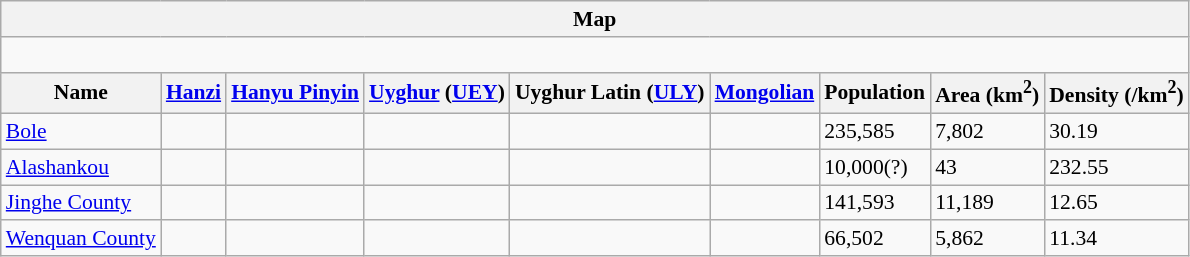<table class="wikitable"  style="font-size:90%;" align=center>
<tr>
<th colspan=9>Map</th>
</tr>
<tr>
<td colspan=9><div><br> 





</div></td>
</tr>
<tr>
<th>Name</th>
<th><a href='#'>Hanzi</a></th>
<th><a href='#'>Hanyu Pinyin</a></th>
<th><a href='#'>Uyghur</a> (<a href='#'>UEY</a>)</th>
<th>Uyghur Latin (<a href='#'>ULY</a>)</th>
<th><a href='#'>Mongolian</a></th>
<th>Population </th>
<th>Area (km<sup>2</sup>)</th>
<th>Density (/km<sup>2</sup>)</th>
</tr>
<tr --------->
<td><a href='#'>Bole</a></td>
<td></td>
<td></td>
<td style="text-align:right;"></td>
<td></td>
<td></td>
<td>235,585</td>
<td>7,802</td>
<td>30.19</td>
</tr>
<tr --------->
<td><a href='#'>Alashankou</a></td>
<td></td>
<td></td>
<td style="text-align:right;"></td>
<td></td>
<td></td>
<td>10,000(?)</td>
<td>43</td>
<td>232.55</td>
</tr>
<tr --------->
<td><a href='#'>Jinghe County</a></td>
<td></td>
<td></td>
<td style="text-align:right;"></td>
<td></td>
<td></td>
<td>141,593</td>
<td>11,189</td>
<td>12.65</td>
</tr>
<tr --------->
<td><a href='#'>Wenquan County</a></td>
<td></td>
<td></td>
<td style="text-align:right;"></td>
<td></td>
<td></td>
<td>66,502</td>
<td>5,862</td>
<td>11.34</td>
</tr>
</table>
